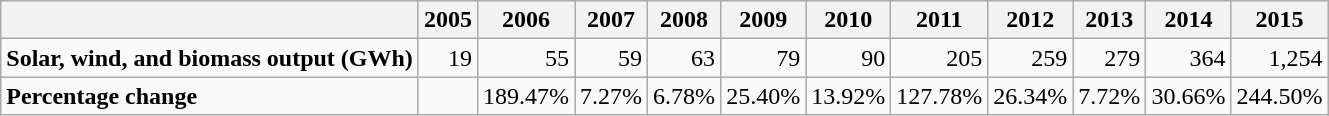<table class="wikitable" style="text-align: right">
<tr>
<th></th>
<th>2005</th>
<th>2006</th>
<th>2007</th>
<th>2008</th>
<th>2009</th>
<th>2010</th>
<th>2011</th>
<th>2012</th>
<th>2013</th>
<th>2014</th>
<th>2015</th>
</tr>
<tr>
<td><strong>Solar, wind, and biomass output (GWh)</strong></td>
<td>19</td>
<td>55</td>
<td>59</td>
<td>63</td>
<td>79</td>
<td>90</td>
<td>205</td>
<td>259</td>
<td>279</td>
<td>364</td>
<td>1,254</td>
</tr>
<tr>
<td align="left"><strong>Percentage change</strong></td>
<td></td>
<td>189.47%</td>
<td>7.27%</td>
<td>6.78%</td>
<td>25.40%</td>
<td>13.92%</td>
<td>127.78%</td>
<td>26.34%</td>
<td>7.72%</td>
<td>30.66%</td>
<td>244.50%</td>
</tr>
</table>
